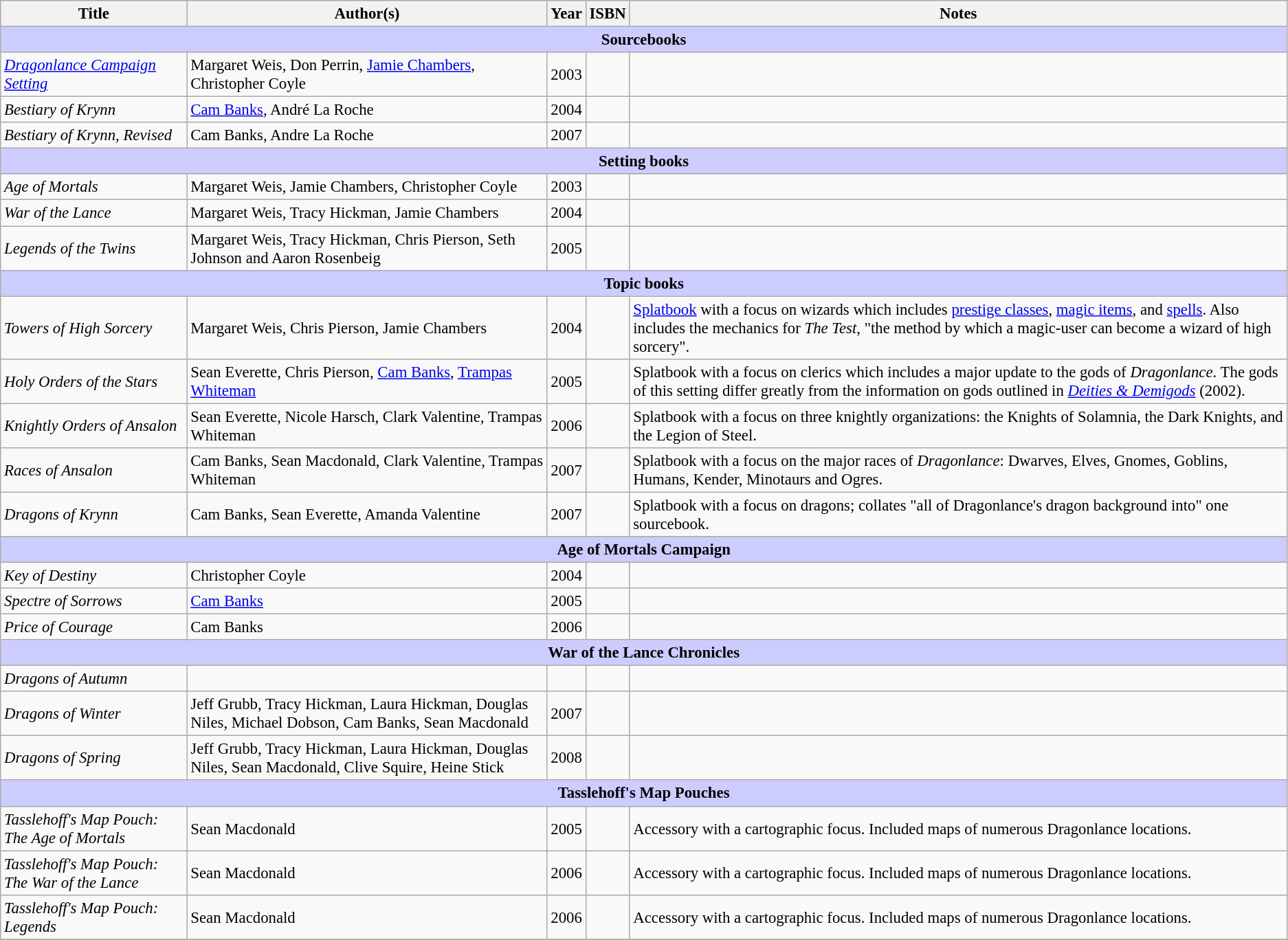<table class="wikitable sortable" style="margins:auto; width=95%; font-size: 95%;">
<tr>
<th>Title</th>
<th>Author(s)</th>
<th>Year</th>
<th>ISBN</th>
<th>Notes</th>
</tr>
<tr>
<th colspan="5" style="background-color:#ccccff;">Sourcebooks</th>
</tr>
<tr>
<td><em><a href='#'>Dragonlance Campaign Setting</a></em></td>
<td>Margaret Weis, Don Perrin, <a href='#'>Jamie Chambers</a>, Christopher Coyle</td>
<td>2003</td>
<td></td>
<td></td>
</tr>
<tr>
<td><em>Bestiary of Krynn</em></td>
<td><a href='#'>Cam Banks</a>, André La Roche</td>
<td>2004</td>
<td></td>
<td></td>
</tr>
<tr>
<td><em>Bestiary of Krynn, Revised</em></td>
<td>Cam Banks, Andre La Roche</td>
<td>2007</td>
<td></td>
<td></td>
</tr>
<tr>
<th colspan="5" style="background-color:#ccccff;">Setting books</th>
</tr>
<tr>
<td><em>Age of Mortals</em></td>
<td>Margaret Weis, Jamie Chambers, Christopher Coyle</td>
<td>2003</td>
<td></td>
<td></td>
</tr>
<tr>
<td><em>War of the Lance</em></td>
<td>Margaret Weis, Tracy Hickman, Jamie Chambers</td>
<td>2004</td>
<td></td>
<td></td>
</tr>
<tr>
<td><em>Legends of the Twins</em></td>
<td>Margaret Weis, Tracy Hickman, Chris Pierson, Seth Johnson and Aaron Rosenbeig</td>
<td>2005</td>
<td></td>
<td></td>
</tr>
<tr>
<th colspan="5" style="background-color:#ccccff;">Topic books</th>
</tr>
<tr>
<td><em>Towers of High Sorcery</em></td>
<td>Margaret Weis, Chris Pierson, Jamie Chambers</td>
<td>2004</td>
<td></td>
<td><a href='#'>Splatbook</a> with a focus on wizards which includes <a href='#'>prestige classes</a>, <a href='#'>magic items</a>, and <a href='#'>spells</a>. Also includes the mechanics for <em>The Test</em>, "the method by which a magic-user can become a wizard of high sorcery".</td>
</tr>
<tr>
<td><em>Holy Orders of the Stars</em></td>
<td>Sean Everette, Chris Pierson, <a href='#'>Cam Banks</a>, <a href='#'>Trampas Whiteman</a></td>
<td>2005</td>
<td></td>
<td>Splatbook with a focus on clerics which includes a major update to the gods of <em>Dragonlance</em>. The gods of this setting differ greatly from the information on gods outlined in <em><a href='#'>Deities & Demigods</a></em> (2002).</td>
</tr>
<tr>
<td><em>Knightly Orders of Ansalon</em></td>
<td>Sean Everette, Nicole Harsch, Clark Valentine, Trampas Whiteman</td>
<td>2006</td>
<td></td>
<td>Splatbook with a focus on three knightly organizations: the Knights of Solamnia, the Dark Knights, and the Legion of Steel.</td>
</tr>
<tr>
<td><em>Races of Ansalon</em></td>
<td>Cam Banks, Sean Macdonald, Clark Valentine, Trampas Whiteman</td>
<td>2007</td>
<td></td>
<td>Splatbook with a focus on the major races of <em>Dragonlance</em>: Dwarves, Elves, Gnomes, Goblins, Humans, Kender, Minotaurs and Ogres.</td>
</tr>
<tr>
<td><em>Dragons of Krynn</em></td>
<td>Cam Banks, Sean Everette, Amanda Valentine</td>
<td>2007</td>
<td></td>
<td>Splatbook with a focus on dragons; collates "all of Dragonlance's dragon background into" one sourcebook.</td>
</tr>
<tr>
<th colspan="5" style="background-color:#ccccff;">Age of Mortals Campaign</th>
</tr>
<tr>
<td><em>Key of Destiny</em></td>
<td>Christopher Coyle</td>
<td>2004</td>
<td></td>
<td></td>
</tr>
<tr>
<td><em>Spectre of Sorrows</em></td>
<td><a href='#'>Cam Banks</a></td>
<td>2005</td>
<td></td>
<td></td>
</tr>
<tr>
<td><em>Price of Courage</em></td>
<td>Cam Banks</td>
<td>2006</td>
<td></td>
<td></td>
</tr>
<tr>
<th colspan="5" style="background-color:#ccccff;">War of the Lance Chronicles</th>
</tr>
<tr>
<td><em>Dragons of Autumn</em></td>
<td></td>
<td></td>
<td></td>
<td></td>
</tr>
<tr>
<td><em>Dragons of Winter</em></td>
<td>Jeff Grubb, Tracy Hickman, Laura Hickman, Douglas Niles, Michael Dobson, Cam Banks, Sean Macdonald</td>
<td>2007</td>
<td></td>
<td></td>
</tr>
<tr>
<td><em>Dragons of Spring</em></td>
<td>Jeff Grubb, Tracy Hickman, Laura Hickman, Douglas Niles, Sean Macdonald, Clive Squire, Heine Stick</td>
<td>2008</td>
<td></td>
<td></td>
</tr>
<tr>
<th colspan="5" style="background-color:#ccccff;">Tasslehoff's Map Pouches</th>
</tr>
<tr>
<td><em>Tasslehoff's Map Pouch: The Age of Mortals</em></td>
<td>Sean Macdonald</td>
<td>2005</td>
<td></td>
<td>Accessory with a cartographic focus. Included maps of numerous Dragonlance locations.</td>
</tr>
<tr>
<td><em>Tasslehoff's Map Pouch: The War of the Lance</em></td>
<td>Sean Macdonald</td>
<td>2006</td>
<td></td>
<td>Accessory with a cartographic focus. Included maps of numerous Dragonlance locations.</td>
</tr>
<tr>
<td><em>Tasslehoff's Map Pouch: Legends</em></td>
<td>Sean Macdonald</td>
<td>2006</td>
<td></td>
<td>Accessory with a cartographic focus. Included maps of numerous Dragonlance locations.</td>
</tr>
<tr>
</tr>
</table>
